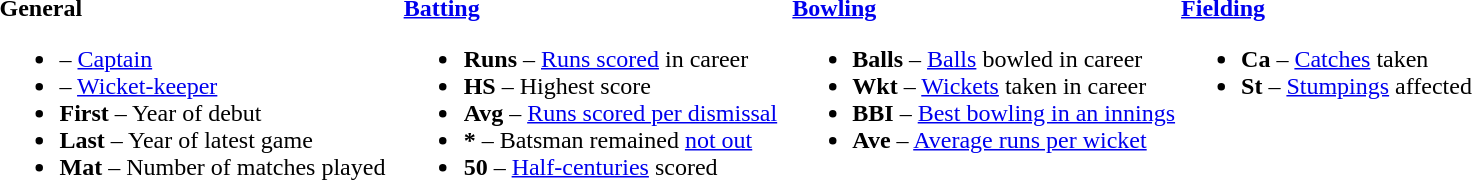<table>
<tr>
<td valign="top" style="width:26%"><br><strong>General</strong><ul><li> – <a href='#'>Captain</a></li><li> – <a href='#'>Wicket-keeper</a></li><li><strong>First</strong> – Year of debut</li><li><strong>Last</strong> – Year of latest game</li><li><strong>Mat</strong> – Number of matches played</li></ul></td>
<td valign="top" style="width:25%"><br><strong><a href='#'>Batting</a></strong><ul><li><strong>Runs</strong> – <a href='#'>Runs scored</a> in career</li><li><strong>HS</strong> – Highest score</li><li><strong>Avg</strong> – <a href='#'>Runs scored per dismissal</a></li><li><strong>*</strong> – Batsman remained <a href='#'>not out</a></li><li><strong>50</strong> – <a href='#'>Half-centuries</a> scored</li></ul></td>
<td valign="top" style="width:25%"><br><strong><a href='#'>Bowling</a></strong><ul><li><strong>Balls</strong> – <a href='#'>Balls</a> bowled in career</li><li><strong>Wkt</strong> – <a href='#'>Wickets</a> taken in career</li><li><strong>BBI</strong> – <a href='#'>Best bowling in an innings</a></li><li><strong>Ave</strong> – <a href='#'>Average runs per wicket</a></li></ul></td>
<td valign="top" style="width:24%"><br><strong><a href='#'>Fielding</a></strong><ul><li><strong>Ca</strong> – <a href='#'>Catches</a> taken</li><li><strong>St</strong> – <a href='#'>Stumpings</a> affected</li></ul></td>
</tr>
</table>
